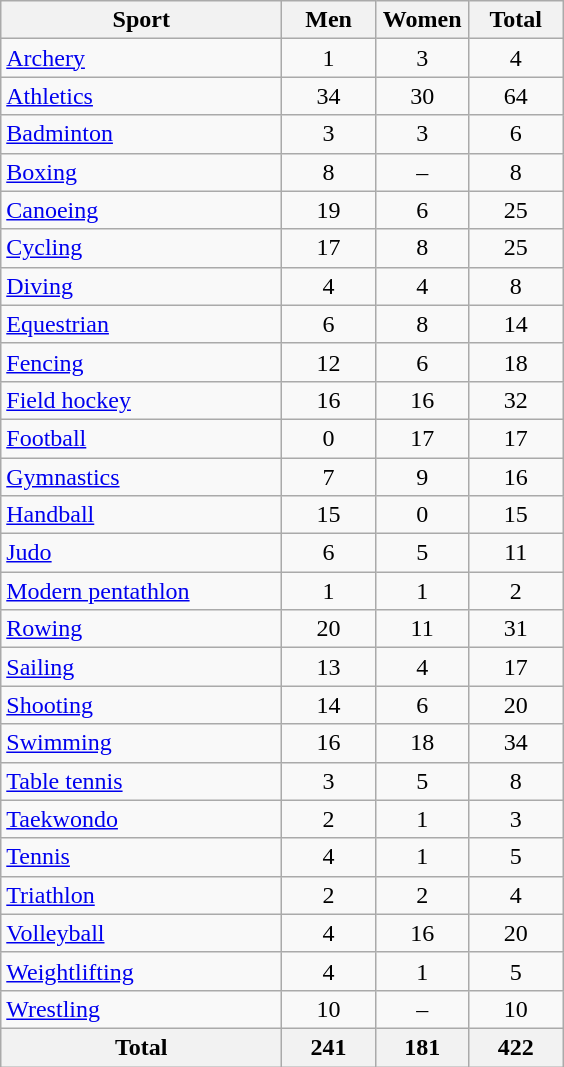<table class="wikitable sortable" style="text-align:center;">
<tr>
<th width=180>Sport</th>
<th width=55>Men</th>
<th width=55>Women</th>
<th width=55>Total</th>
</tr>
<tr>
<td align=left><a href='#'>Archery</a></td>
<td>1</td>
<td>3</td>
<td>4</td>
</tr>
<tr>
<td align=left><a href='#'>Athletics</a></td>
<td>34</td>
<td>30</td>
<td>64</td>
</tr>
<tr>
<td align=left><a href='#'>Badminton</a></td>
<td>3</td>
<td>3</td>
<td>6</td>
</tr>
<tr>
<td align=left><a href='#'>Boxing</a></td>
<td>8</td>
<td>–</td>
<td>8</td>
</tr>
<tr>
<td align=left><a href='#'>Canoeing</a></td>
<td>19</td>
<td>6</td>
<td>25</td>
</tr>
<tr>
<td align=left><a href='#'>Cycling</a></td>
<td>17</td>
<td>8</td>
<td>25</td>
</tr>
<tr>
<td align=left><a href='#'>Diving</a></td>
<td>4</td>
<td>4</td>
<td>8</td>
</tr>
<tr>
<td align=left><a href='#'>Equestrian</a></td>
<td>6</td>
<td>8</td>
<td>14</td>
</tr>
<tr>
<td align=left><a href='#'>Fencing</a></td>
<td>12</td>
<td>6</td>
<td>18</td>
</tr>
<tr>
<td align=left><a href='#'>Field hockey</a></td>
<td>16</td>
<td>16</td>
<td>32</td>
</tr>
<tr>
<td align=left><a href='#'>Football</a></td>
<td>0</td>
<td>17</td>
<td>17</td>
</tr>
<tr>
<td align=left><a href='#'>Gymnastics</a></td>
<td>7</td>
<td>9</td>
<td>16</td>
</tr>
<tr>
<td align=left><a href='#'>Handball</a></td>
<td>15</td>
<td>0</td>
<td>15</td>
</tr>
<tr>
<td align=left><a href='#'>Judo</a></td>
<td>6</td>
<td>5</td>
<td>11</td>
</tr>
<tr>
<td align=left><a href='#'>Modern pentathlon</a></td>
<td>1</td>
<td>1</td>
<td>2</td>
</tr>
<tr>
<td align=left><a href='#'>Rowing</a></td>
<td>20</td>
<td>11</td>
<td>31</td>
</tr>
<tr>
<td align=left><a href='#'>Sailing</a></td>
<td>13</td>
<td>4</td>
<td>17</td>
</tr>
<tr>
<td align=left><a href='#'>Shooting</a></td>
<td>14</td>
<td>6</td>
<td>20</td>
</tr>
<tr>
<td align=left><a href='#'>Swimming</a></td>
<td>16</td>
<td>18</td>
<td>34</td>
</tr>
<tr>
<td align=left><a href='#'>Table tennis</a></td>
<td>3</td>
<td>5</td>
<td>8</td>
</tr>
<tr>
<td align=left><a href='#'>Taekwondo</a></td>
<td>2</td>
<td>1</td>
<td>3</td>
</tr>
<tr>
<td align=left><a href='#'>Tennis</a></td>
<td>4</td>
<td>1</td>
<td>5</td>
</tr>
<tr>
<td align=left><a href='#'>Triathlon</a></td>
<td>2</td>
<td>2</td>
<td>4</td>
</tr>
<tr>
<td align=left><a href='#'>Volleyball</a></td>
<td>4</td>
<td>16</td>
<td>20</td>
</tr>
<tr>
<td align=left><a href='#'>Weightlifting</a></td>
<td>4</td>
<td>1</td>
<td>5</td>
</tr>
<tr>
<td align=left><a href='#'>Wrestling</a></td>
<td>10</td>
<td>–</td>
<td>10</td>
</tr>
<tr>
<th>Total</th>
<th>241</th>
<th>181</th>
<th>422</th>
</tr>
</table>
